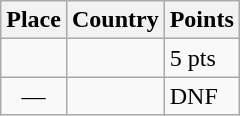<table class=wikitable>
<tr>
<th>Place</th>
<th>Country</th>
<th>Points</th>
</tr>
<tr>
<td align=center></td>
<td></td>
<td>5 pts</td>
</tr>
<tr>
<td align=center>—</td>
<td></td>
<td>DNF</td>
</tr>
</table>
